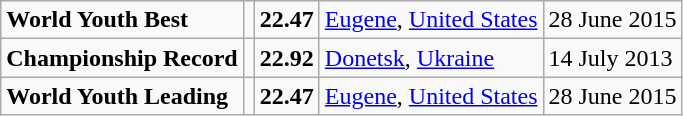<table class="wikitable">
<tr>
<td><strong>World Youth Best</strong></td>
<td></td>
<td><strong>22.47</strong></td>
<td><a href='#'>Eugene</a>, <a href='#'>United States</a></td>
<td>28 June 2015</td>
</tr>
<tr>
<td><strong>Championship Record</strong></td>
<td></td>
<td><strong>22.92</strong></td>
<td><a href='#'>Donetsk</a>, <a href='#'>Ukraine</a></td>
<td>14 July 2013</td>
</tr>
<tr>
<td><strong>World Youth Leading</strong></td>
<td></td>
<td><strong>22.47</strong></td>
<td><a href='#'>Eugene</a>, <a href='#'>United States</a></td>
<td>28 June 2015</td>
</tr>
</table>
